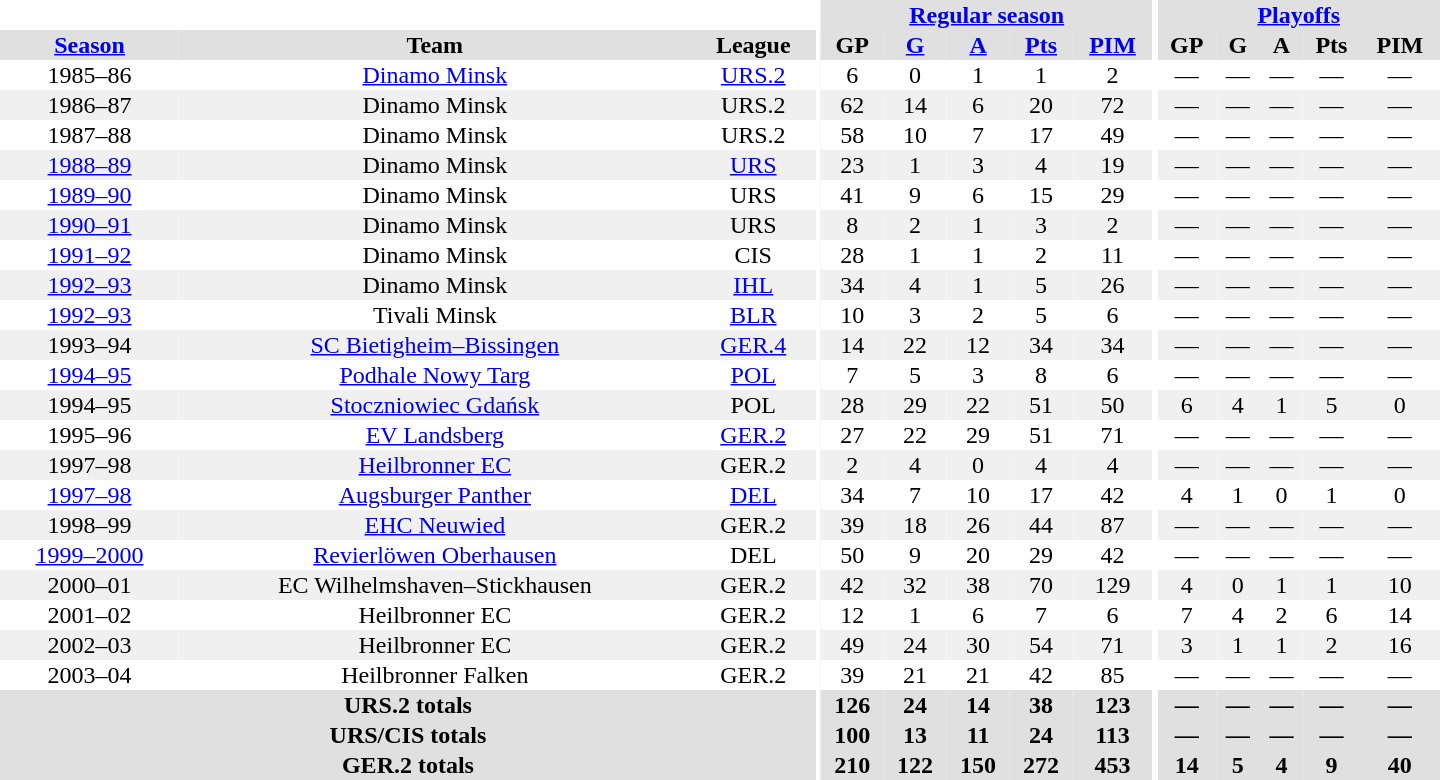<table border="0" cellpadding="1" cellspacing="0" style="text-align:center; width:60em">
<tr bgcolor="#e0e0e0">
<th colspan="3" bgcolor="#ffffff"></th>
<th rowspan="99" bgcolor="#ffffff"></th>
<th colspan="5"><a href='#'>Regular season</a></th>
<th rowspan="99" bgcolor="#ffffff"></th>
<th colspan="5"><a href='#'>Playoffs</a></th>
</tr>
<tr bgcolor="#e0e0e0">
<th><a href='#'>Season</a></th>
<th>Team</th>
<th>League</th>
<th>GP</th>
<th><a href='#'>G</a></th>
<th><a href='#'>A</a></th>
<th><a href='#'>Pts</a></th>
<th><a href='#'>PIM</a></th>
<th>GP</th>
<th>G</th>
<th>A</th>
<th>Pts</th>
<th>PIM</th>
</tr>
<tr>
<td>1985–86</td>
<td><a href='#'>Dinamo Minsk</a></td>
<td><a href='#'>URS.2</a></td>
<td>6</td>
<td>0</td>
<td>1</td>
<td>1</td>
<td>2</td>
<td>—</td>
<td>—</td>
<td>—</td>
<td>—</td>
<td>—</td>
</tr>
<tr bgcolor="#f0f0f0">
<td>1986–87</td>
<td>Dinamo Minsk</td>
<td>URS.2</td>
<td>62</td>
<td>14</td>
<td>6</td>
<td>20</td>
<td>72</td>
<td>—</td>
<td>—</td>
<td>—</td>
<td>—</td>
<td>—</td>
</tr>
<tr>
<td>1987–88</td>
<td>Dinamo Minsk</td>
<td>URS.2</td>
<td>58</td>
<td>10</td>
<td>7</td>
<td>17</td>
<td>49</td>
<td>—</td>
<td>—</td>
<td>—</td>
<td>—</td>
<td>—</td>
</tr>
<tr bgcolor="#f0f0f0">
<td><a href='#'>1988–89</a></td>
<td>Dinamo Minsk</td>
<td><a href='#'>URS</a></td>
<td>23</td>
<td>1</td>
<td>3</td>
<td>4</td>
<td>19</td>
<td>—</td>
<td>—</td>
<td>—</td>
<td>—</td>
<td>—</td>
</tr>
<tr>
<td><a href='#'>1989–90</a></td>
<td>Dinamo Minsk</td>
<td>URS</td>
<td>41</td>
<td>9</td>
<td>6</td>
<td>15</td>
<td>29</td>
<td>—</td>
<td>—</td>
<td>—</td>
<td>—</td>
<td>—</td>
</tr>
<tr bgcolor="#f0f0f0">
<td><a href='#'>1990–91</a></td>
<td>Dinamo Minsk</td>
<td>URS</td>
<td>8</td>
<td>2</td>
<td>1</td>
<td>3</td>
<td>2</td>
<td>—</td>
<td>—</td>
<td>—</td>
<td>—</td>
<td>—</td>
</tr>
<tr>
<td><a href='#'>1991–92</a></td>
<td>Dinamo Minsk</td>
<td>CIS</td>
<td>28</td>
<td>1</td>
<td>1</td>
<td>2</td>
<td>11</td>
<td>—</td>
<td>—</td>
<td>—</td>
<td>—</td>
<td>—</td>
</tr>
<tr bgcolor="#f0f0f0">
<td><a href='#'>1992–93</a></td>
<td>Dinamo Minsk</td>
<td><a href='#'>IHL</a></td>
<td>34</td>
<td>4</td>
<td>1</td>
<td>5</td>
<td>26</td>
<td>—</td>
<td>—</td>
<td>—</td>
<td>—</td>
<td>—</td>
</tr>
<tr>
<td><a href='#'>1992–93</a></td>
<td>Tivali Minsk</td>
<td><a href='#'>BLR</a></td>
<td>10</td>
<td>3</td>
<td>2</td>
<td>5</td>
<td>6</td>
<td>—</td>
<td>—</td>
<td>—</td>
<td>—</td>
<td>—</td>
</tr>
<tr bgcolor="#f0f0f0">
<td>1993–94</td>
<td><a href='#'>SC Bietigheim–Bissingen</a></td>
<td><a href='#'>GER.4</a></td>
<td>14</td>
<td>22</td>
<td>12</td>
<td>34</td>
<td>34</td>
<td>—</td>
<td>—</td>
<td>—</td>
<td>—</td>
<td>—</td>
</tr>
<tr>
<td><a href='#'>1994–95</a></td>
<td><a href='#'>Podhale Nowy Targ</a></td>
<td><a href='#'>POL</a></td>
<td>7</td>
<td>5</td>
<td>3</td>
<td>8</td>
<td>6</td>
<td>—</td>
<td>—</td>
<td>—</td>
<td>—</td>
<td>—</td>
</tr>
<tr bgcolor="#f0f0f0">
<td>1994–95</td>
<td><a href='#'>Stoczniowiec Gdańsk</a></td>
<td>POL</td>
<td>28</td>
<td>29</td>
<td>22</td>
<td>51</td>
<td>50</td>
<td>6</td>
<td>4</td>
<td>1</td>
<td>5</td>
<td>0</td>
</tr>
<tr>
<td>1995–96</td>
<td><a href='#'>EV Landsberg</a></td>
<td><a href='#'>GER.2</a></td>
<td>27</td>
<td>22</td>
<td>29</td>
<td>51</td>
<td>71</td>
<td>—</td>
<td>—</td>
<td>—</td>
<td>—</td>
<td>—</td>
</tr>
<tr bgcolor="#f0f0f0">
<td>1997–98</td>
<td><a href='#'>Heilbronner EC</a></td>
<td>GER.2</td>
<td>2</td>
<td>4</td>
<td>0</td>
<td>4</td>
<td>4</td>
<td>—</td>
<td>—</td>
<td>—</td>
<td>—</td>
<td>—</td>
</tr>
<tr>
<td><a href='#'>1997–98</a></td>
<td><a href='#'>Augsburger Panther</a></td>
<td><a href='#'>DEL</a></td>
<td>34</td>
<td>7</td>
<td>10</td>
<td>17</td>
<td>42</td>
<td>4</td>
<td>1</td>
<td>0</td>
<td>1</td>
<td>0</td>
</tr>
<tr bgcolor="#f0f0f0">
<td>1998–99</td>
<td><a href='#'>EHC Neuwied</a></td>
<td>GER.2</td>
<td>39</td>
<td>18</td>
<td>26</td>
<td>44</td>
<td>87</td>
<td>—</td>
<td>—</td>
<td>—</td>
<td>—</td>
<td>—</td>
</tr>
<tr>
<td><a href='#'>1999–2000</a></td>
<td><a href='#'>Revierlöwen Oberhausen</a></td>
<td>DEL</td>
<td>50</td>
<td>9</td>
<td>20</td>
<td>29</td>
<td>42</td>
<td>—</td>
<td>—</td>
<td>—</td>
<td>—</td>
<td>—</td>
</tr>
<tr bgcolor="#f0f0f0">
<td>2000–01</td>
<td>EC Wilhelmshaven–Stickhausen</td>
<td>GER.2</td>
<td>42</td>
<td>32</td>
<td>38</td>
<td>70</td>
<td>129</td>
<td>4</td>
<td>0</td>
<td>1</td>
<td>1</td>
<td>10</td>
</tr>
<tr>
<td>2001–02</td>
<td>Heilbronner EC</td>
<td>GER.2</td>
<td>12</td>
<td>1</td>
<td>6</td>
<td>7</td>
<td>6</td>
<td>7</td>
<td>4</td>
<td>2</td>
<td>6</td>
<td>14</td>
</tr>
<tr bgcolor="#f0f0f0">
<td>2002–03</td>
<td>Heilbronner EC</td>
<td>GER.2</td>
<td>49</td>
<td>24</td>
<td>30</td>
<td>54</td>
<td>71</td>
<td>3</td>
<td>1</td>
<td>1</td>
<td>2</td>
<td>16</td>
</tr>
<tr>
<td>2003–04</td>
<td>Heilbronner Falken</td>
<td>GER.2</td>
<td>39</td>
<td>21</td>
<td>21</td>
<td>42</td>
<td>85</td>
<td>—</td>
<td>—</td>
<td>—</td>
<td>—</td>
<td>—</td>
</tr>
<tr bgcolor="#e0e0e0">
<th colspan="3">URS.2 totals</th>
<th>126</th>
<th>24</th>
<th>14</th>
<th>38</th>
<th>123</th>
<th>—</th>
<th>—</th>
<th>—</th>
<th>—</th>
<th>—</th>
</tr>
<tr bgcolor="#e0e0e0">
<th colspan="3">URS/CIS totals</th>
<th>100</th>
<th>13</th>
<th>11</th>
<th>24</th>
<th>113</th>
<th>—</th>
<th>—</th>
<th>—</th>
<th>—</th>
<th>—</th>
</tr>
<tr bgcolor="#e0e0e0">
<th colspan="3">GER.2 totals</th>
<th>210</th>
<th>122</th>
<th>150</th>
<th>272</th>
<th>453</th>
<th>14</th>
<th>5</th>
<th>4</th>
<th>9</th>
<th>40</th>
</tr>
</table>
